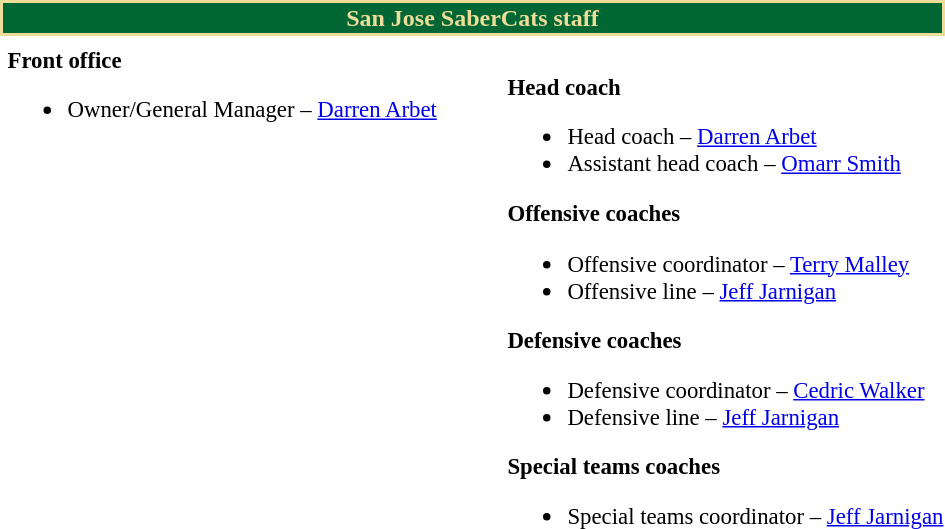<table class="toccolours" style="text-align: left;">
<tr>
<th colspan="7" style="background:#063; color:	#ed9; text-align: center; border:2px solid #ed9;"><strong>San Jose SaberCats staff</strong></th>
</tr>
<tr>
<td colspan=7 align="right"></td>
</tr>
<tr>
<td valign="top"></td>
<td style="font-size: 95%;" valign="top"><strong>Front office</strong><br><ul><li>Owner/General Manager – <a href='#'>Darren Arbet</a></li></ul></td>
<td width="35"> </td>
<td valign="top"></td>
<td style="font-size: 95%;" valign="top"><br><strong>Head coach</strong><ul><li>Head coach – <a href='#'>Darren Arbet</a></li><li>Assistant head coach – <a href='#'>Omarr Smith</a></li></ul><strong>Offensive coaches</strong><ul><li>Offensive coordinator – <a href='#'>Terry Malley</a></li><li>Offensive line – <a href='#'>Jeff Jarnigan</a></li></ul><strong>Defensive coaches</strong><ul><li>Defensive coordinator – <a href='#'>Cedric Walker</a></li><li>Defensive line – <a href='#'>Jeff Jarnigan</a></li></ul><strong>Special teams coaches</strong><ul><li>Special teams coordinator – <a href='#'>Jeff Jarnigan</a></li></ul></td>
</tr>
</table>
